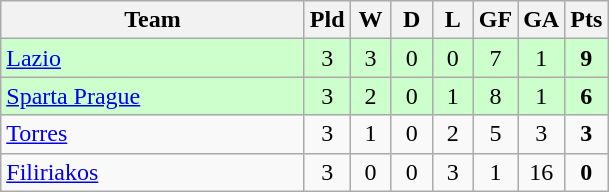<table class="wikitable" style="text-align: center;">
<tr>
<th width=195>Team</th>
<th width=20>Pld</th>
<th width=20>W</th>
<th width=20>D</th>
<th width=20>L</th>
<th width=20>GF</th>
<th width=20>GA</th>
<th width=20>Pts</th>
</tr>
<tr align="center" style="background:#ccffcc;">
<td align="left"> <a href='#'>Lazio</a></td>
<td>3</td>
<td>3</td>
<td>0</td>
<td>0</td>
<td>7</td>
<td>1</td>
<td><strong>9</strong></td>
</tr>
<tr align="center" style="background:#ccffcc;">
<td align="left"> <a href='#'>Sparta Prague</a></td>
<td>3</td>
<td>2</td>
<td>0</td>
<td>1</td>
<td>8</td>
<td>1</td>
<td><strong>6</strong></td>
</tr>
<tr align="center">
<td align="left"> <a href='#'>Torres</a></td>
<td>3</td>
<td>1</td>
<td>0</td>
<td>2</td>
<td>5</td>
<td>3</td>
<td><strong>3</strong></td>
</tr>
<tr align="center">
<td align="left"> <a href='#'>Filiriakos</a></td>
<td>3</td>
<td>0</td>
<td>0</td>
<td>3</td>
<td>1</td>
<td>16</td>
<td><strong>0</strong></td>
</tr>
</table>
